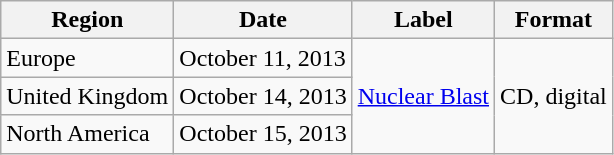<table class="wikitable">
<tr>
<th>Region</th>
<th>Date</th>
<th>Label</th>
<th>Format</th>
</tr>
<tr>
<td>Europe</td>
<td>October 11, 2013</td>
<td rowspan="3"><a href='#'>Nuclear Blast</a></td>
<td rowspan="3">CD, digital</td>
</tr>
<tr>
<td>United Kingdom</td>
<td>October 14, 2013</td>
</tr>
<tr>
<td>North America</td>
<td>October 15, 2013</td>
</tr>
</table>
